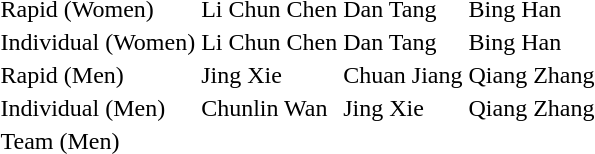<table>
<tr>
<td>Rapid (Women)</td>
<td> Li Chun Chen</td>
<td> Dan Tang</td>
<td> Bing Han</td>
</tr>
<tr>
<td>Individual (Women)</td>
<td> Li Chun Chen</td>
<td> Dan Tang</td>
<td> Bing Han</td>
</tr>
<tr>
<td>Rapid (Men)</td>
<td> Jing Xie</td>
<td> Chuan Jiang </td>
<td> Qiang Zhang</td>
</tr>
<tr>
<td>Individual (Men)</td>
<td> Chunlin Wan</td>
<td> Jing Xie</td>
<td> Qiang Zhang</td>
</tr>
<tr>
<td>Team (Men) </td>
<td></td>
<td></td>
<td></td>
</tr>
</table>
